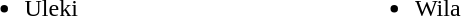<table style="width:40%;">
<tr>
<td><br><ul><li>Uleki</li></ul></td>
<td><br><ul><li>Wila</li></ul></td>
</tr>
</table>
